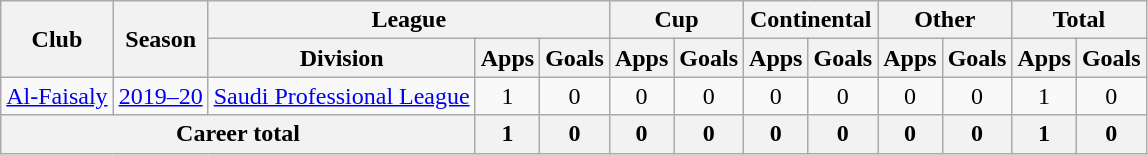<table class="wikitable" style="text-align: center">
<tr>
<th rowspan="2">Club</th>
<th rowspan="2">Season</th>
<th colspan="3">League</th>
<th colspan="2">Cup</th>
<th colspan="2">Continental</th>
<th colspan="2">Other</th>
<th colspan="2">Total</th>
</tr>
<tr>
<th>Division</th>
<th>Apps</th>
<th>Goals</th>
<th>Apps</th>
<th>Goals</th>
<th>Apps</th>
<th>Goals</th>
<th>Apps</th>
<th>Goals</th>
<th>Apps</th>
<th>Goals</th>
</tr>
<tr>
<td><a href='#'>Al-Faisaly</a></td>
<td><a href='#'>2019–20</a></td>
<td><a href='#'>Saudi Professional League</a></td>
<td>1</td>
<td>0</td>
<td>0</td>
<td>0</td>
<td>0</td>
<td>0</td>
<td>0</td>
<td>0</td>
<td>1</td>
<td>0</td>
</tr>
<tr>
<th colspan=3>Career total</th>
<th>1</th>
<th>0</th>
<th>0</th>
<th>0</th>
<th>0</th>
<th>0</th>
<th>0</th>
<th>0</th>
<th>1</th>
<th>0</th>
</tr>
</table>
